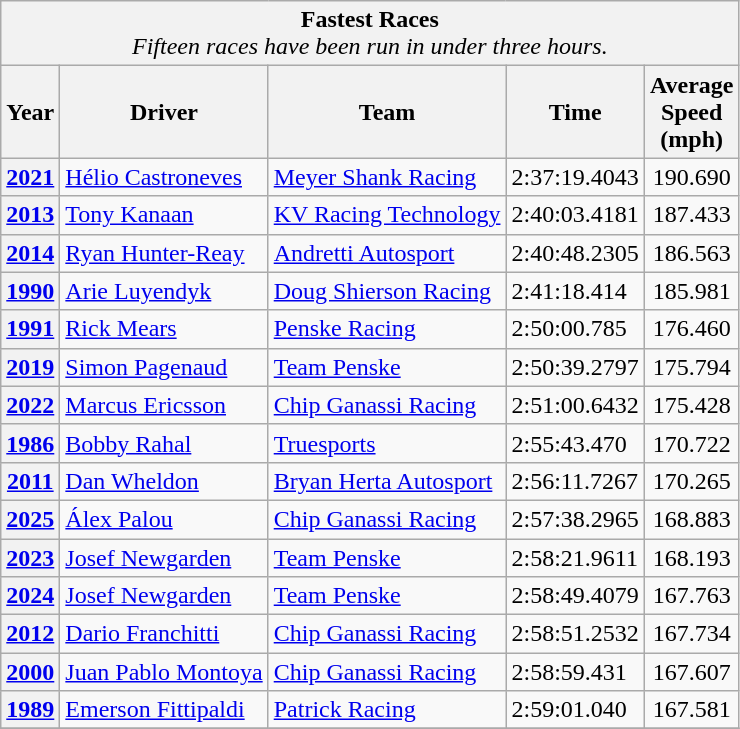<table class="wikitable">
<tr>
<td bgcolor="#F2F2F2" align="center" colspan="5"><strong>Fastest Races</strong><br><em>Fifteen races have been run in under three hours.</em></td>
</tr>
<tr>
<th><strong>Year</strong></th>
<th><strong>Driver</strong></th>
<th><strong>Team</strong></th>
<th><strong>Time</strong></th>
<th><strong>Average<br>Speed<br>(mph)</strong></th>
</tr>
<tr>
<td bgcolor="#F2F2F2" align="center"><strong><a href='#'>2021</a></strong></td>
<td> <a href='#'>Hélio Castroneves</a></td>
<td><a href='#'>Meyer Shank Racing</a></td>
<td align=left>2:37:19.4043</td>
<td align=center>190.690</td>
</tr>
<tr>
<td bgcolor="#F2F2F2" align="center"><strong><a href='#'>2013</a></strong></td>
<td> <a href='#'>Tony Kanaan</a></td>
<td><a href='#'>KV Racing Technology</a></td>
<td align=left>2:40:03.4181</td>
<td align=center>187.433</td>
</tr>
<tr>
<td bgcolor="#F2F2F2" align="center"><strong><a href='#'>2014</a></strong></td>
<td> <a href='#'>Ryan Hunter-Reay</a></td>
<td><a href='#'>Andretti Autosport</a></td>
<td align=left>2:40:48.2305</td>
<td align=center>186.563</td>
</tr>
<tr>
<td bgcolor="#F2F2F2" align="center"><strong><a href='#'>1990</a></strong></td>
<td> <a href='#'>Arie Luyendyk</a></td>
<td><a href='#'>Doug Shierson Racing</a></td>
<td align=left>2:41:18.414</td>
<td align=center>185.981</td>
</tr>
<tr>
<td bgcolor="#F2F2F2" align="center"><strong><a href='#'>1991</a></strong></td>
<td> <a href='#'>Rick Mears</a></td>
<td><a href='#'>Penske Racing</a></td>
<td align=left>2:50:00.785</td>
<td align=center>176.460</td>
</tr>
<tr>
<td bgcolor="#F2F2F2" align="center"><strong><a href='#'>2019</a></strong></td>
<td> <a href='#'>Simon Pagenaud</a></td>
<td><a href='#'>Team Penske</a></td>
<td align=left>2:50:39.2797</td>
<td align=center>175.794</td>
</tr>
<tr>
<td bgcolor="#F2F2F2" align="center"><strong><a href='#'>2022</a></strong></td>
<td> <a href='#'>Marcus Ericsson</a></td>
<td><a href='#'>Chip Ganassi Racing</a></td>
<td align="left">2:51:00.6432</td>
<td align="center">175.428</td>
</tr>
<tr>
<td bgcolor="#F2F2F2" align="center"><strong><a href='#'>1986</a></strong></td>
<td> <a href='#'>Bobby Rahal</a></td>
<td><a href='#'>Truesports</a></td>
<td align=left>2:55:43.470</td>
<td align=center>170.722</td>
</tr>
<tr>
<td bgcolor="#F2F2F2" align="center"><strong><a href='#'>2011</a></strong></td>
<td> <a href='#'>Dan Wheldon</a></td>
<td><a href='#'>Bryan Herta Autosport</a></td>
<td align=left>2:56:11.7267</td>
<td align=center>170.265</td>
</tr>
<tr>
<td bgcolor="#F2F2F2" align="center"><strong><a href='#'>2025</a></strong></td>
<td> <a href='#'>Álex Palou</a></td>
<td><a href='#'>Chip Ganassi Racing</a></td>
<td align="left">2:57:38.2965</td>
<td align="center">168.883</td>
</tr>
<tr>
<td bgcolor="#F2F2F2" align="center"><strong><a href='#'>2023</a></strong></td>
<td> <a href='#'>Josef Newgarden</a></td>
<td><a href='#'>Team Penske</a></td>
<td align="left">2:58:21.9611</td>
<td align="center">168.193</td>
</tr>
<tr>
<td bgcolor="#F2F2F2" align="center"><strong><a href='#'>2024</a></strong></td>
<td> <a href='#'>Josef Newgarden</a></td>
<td><a href='#'>Team Penske</a></td>
<td align=left>2:58:49.4079</td>
<td align=center>167.763</td>
</tr>
<tr>
<td bgcolor="#F2F2F2" align="center"><strong><a href='#'>2012</a></strong></td>
<td> <a href='#'>Dario Franchitti</a></td>
<td><a href='#'>Chip Ganassi Racing</a></td>
<td align=left>2:58:51.2532</td>
<td align=center>167.734</td>
</tr>
<tr>
<td bgcolor="#F2F2F2" align="center"><strong><a href='#'>2000</a></strong></td>
<td> <a href='#'>Juan Pablo Montoya</a></td>
<td><a href='#'>Chip Ganassi Racing</a></td>
<td align=left>2:58:59.431</td>
<td align=center>167.607</td>
</tr>
<tr>
<td bgcolor="#F2F2F2" align="center"><strong><a href='#'>1989</a></strong></td>
<td> <a href='#'>Emerson Fittipaldi</a></td>
<td><a href='#'>Patrick Racing</a></td>
<td align=left>2:59:01.040</td>
<td align=center>167.581</td>
</tr>
<tr>
</tr>
</table>
